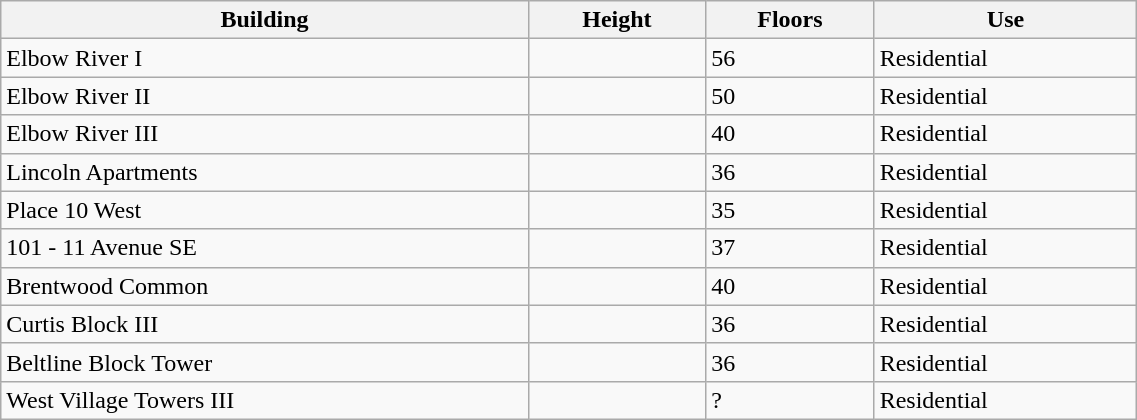<table class="wikitable sortable" style="width:60%;">
<tr>
<th>Building</th>
<th>Height</th>
<th>Floors</th>
<th>Use</th>
</tr>
<tr>
<td>Elbow River I</td>
<td></td>
<td>56</td>
<td>Residential</td>
</tr>
<tr>
<td>Elbow River II</td>
<td></td>
<td>50</td>
<td>Residential</td>
</tr>
<tr>
<td>Elbow River III</td>
<td></td>
<td>40</td>
<td>Residential</td>
</tr>
<tr>
<td>Lincoln Apartments</td>
<td></td>
<td>36</td>
<td>Residential</td>
</tr>
<tr>
<td>Place 10 West</td>
<td></td>
<td>35</td>
<td>Residential</td>
</tr>
<tr>
<td>101 - 11 Avenue SE</td>
<td></td>
<td>37</td>
<td>Residential</td>
</tr>
<tr>
<td>Brentwood Common</td>
<td></td>
<td>40</td>
<td>Residential</td>
</tr>
<tr>
<td>Curtis Block III</td>
<td></td>
<td>36</td>
<td>Residential</td>
</tr>
<tr>
<td>Beltline Block Tower</td>
<td></td>
<td>36</td>
<td>Residential</td>
</tr>
<tr>
<td>West Village Towers III</td>
<td></td>
<td>?</td>
<td>Residential</td>
</tr>
</table>
